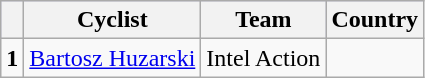<table class="wikitable">
<tr style="background:#ccccff;">
<th></th>
<th>Cyclist</th>
<th>Team</th>
<th>Country</th>
</tr>
<tr>
<td><strong>1</strong></td>
<td><a href='#'>Bartosz Huzarski</a></td>
<td>Intel Action</td>
<td></td>
</tr>
</table>
